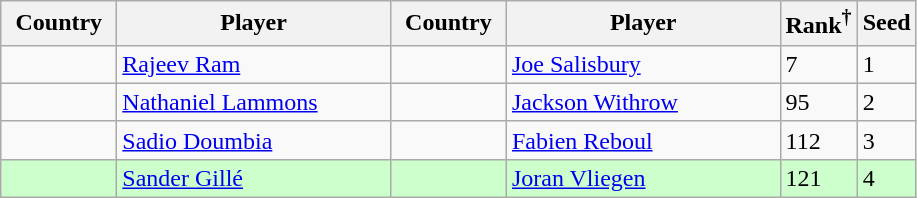<table class="sortable wikitable">
<tr>
<th width="70">Country</th>
<th width="175">Player</th>
<th width="70">Country</th>
<th width="175">Player</th>
<th>Rank<sup>†</sup></th>
<th>Seed</th>
</tr>
<tr>
<td></td>
<td><a href='#'>Rajeev Ram</a></td>
<td></td>
<td><a href='#'>Joe Salisbury</a></td>
<td>7</td>
<td>1</td>
</tr>
<tr>
<td></td>
<td><a href='#'>Nathaniel Lammons</a></td>
<td></td>
<td><a href='#'>Jackson Withrow</a></td>
<td>95</td>
<td>2</td>
</tr>
<tr>
<td></td>
<td><a href='#'>Sadio Doumbia</a></td>
<td></td>
<td><a href='#'>Fabien Reboul</a></td>
<td>112</td>
<td>3</td>
</tr>
<tr bgcolor=#cfc>
<td></td>
<td><a href='#'>Sander Gillé</a></td>
<td></td>
<td><a href='#'>Joran Vliegen</a></td>
<td>121</td>
<td>4</td>
</tr>
</table>
